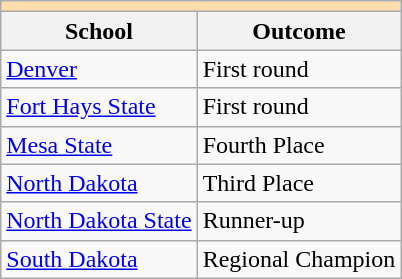<table class="wikitable" style="float:left; margin-right:1em;">
<tr>
<th colspan="3" style="background:#ffdead;"></th>
</tr>
<tr>
<th>School</th>
<th>Outcome</th>
</tr>
<tr>
<td><a href='#'>Denver</a></td>
<td>First round</td>
</tr>
<tr>
<td><a href='#'>Fort Hays State</a></td>
<td>First round</td>
</tr>
<tr>
<td><a href='#'>Mesa State</a></td>
<td>Fourth Place</td>
</tr>
<tr>
<td><a href='#'>North Dakota</a></td>
<td>Third Place</td>
</tr>
<tr>
<td><a href='#'>North Dakota State</a></td>
<td>Runner-up</td>
</tr>
<tr>
<td><a href='#'>South Dakota</a></td>
<td>Regional Champion</td>
</tr>
</table>
